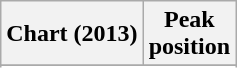<table class="wikitable sortable plainrowheaders" style="text-align:center">
<tr>
<th scope="col">Chart (2013)</th>
<th scope="col">Peak<br>position</th>
</tr>
<tr>
</tr>
<tr>
</tr>
<tr>
</tr>
<tr>
</tr>
<tr>
</tr>
<tr>
</tr>
<tr>
</tr>
<tr>
</tr>
<tr>
</tr>
<tr>
</tr>
<tr>
</tr>
<tr>
</tr>
<tr>
</tr>
<tr>
</tr>
<tr>
</tr>
</table>
